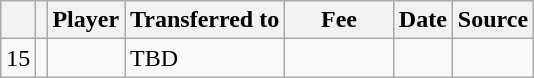<table class="wikitable plainrowheaders sortable">
<tr>
<th></th>
<th></th>
<th scope=col>Player</th>
<th>Transferred to</th>
<th !scope=col; style="width: 65px;">Fee</th>
<th scope=col>Date</th>
<th scope=col>Source</th>
</tr>
<tr>
<td align=center>15</td>
<td align=center></td>
<td></td>
<td>TBD</td>
<td></td>
<td></td>
<td></td>
</tr>
</table>
